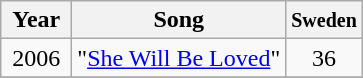<table class="wikitable">
<tr>
<th width="40">Year</th>
<th>Song</th>
<th width="40"><small>Sweden</small></th>
</tr>
<tr>
<td align="center" rowspan=1>2006</td>
<td>"<a href='#'>She Will Be Loved</a>"</td>
<td align="center">36</td>
</tr>
<tr>
</tr>
</table>
